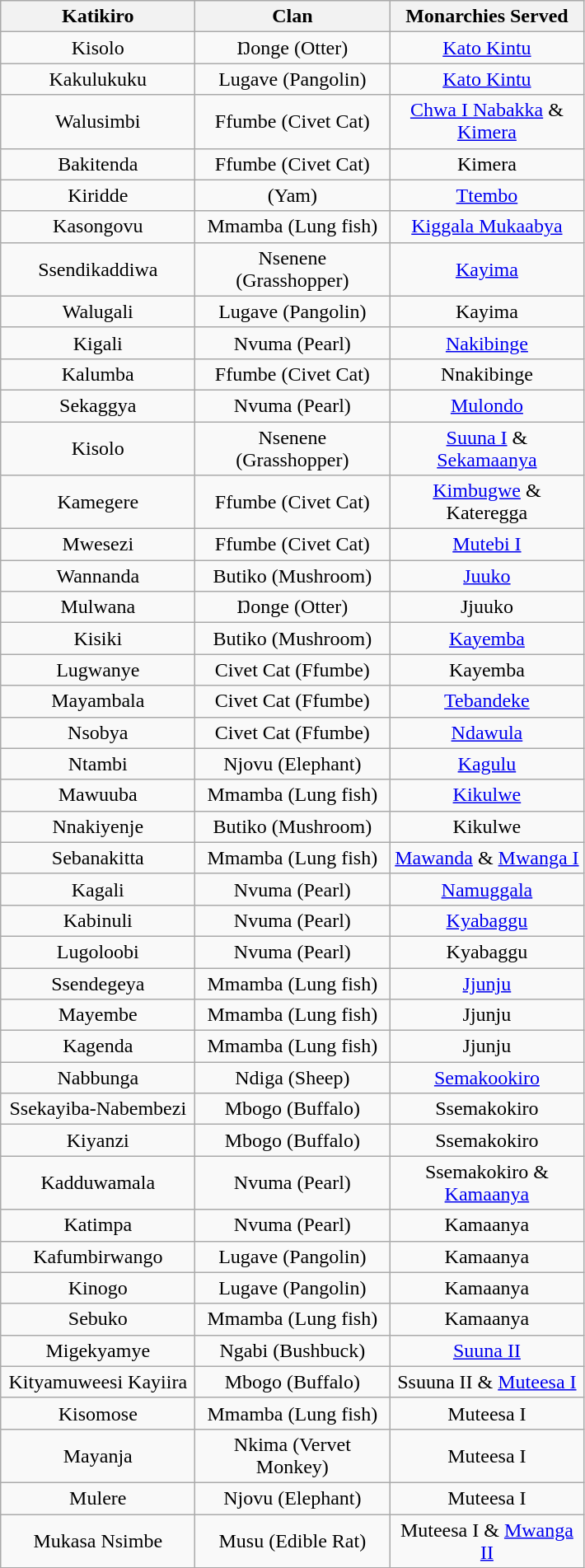<table class="wikitable" style="text-align: center">
<tr>
<th width=150>Katikiro</th>
<th width=150>Clan</th>
<th width=150>Monarchies Served</th>
</tr>
<tr>
<td>Kisolo</td>
<td>Ŋonge (Otter)</td>
<td><a href='#'>Kato Kintu</a></td>
</tr>
<tr>
<td>Kakulukuku</td>
<td>Lugave (Pangolin)</td>
<td><a href='#'>Kato Kintu</a></td>
</tr>
<tr>
<td>Walusimbi</td>
<td>Ffumbe (Civet Cat)</td>
<td><a href='#'>Chwa I Nabakka</a> & <a href='#'>Kimera</a></td>
</tr>
<tr>
<td>Bakitenda</td>
<td>Ffumbe (Civet Cat)</td>
<td>Kimera</td>
</tr>
<tr>
<td>Kiridde</td>
<td>(Yam)</td>
<td><a href='#'>Ttembo</a></td>
</tr>
<tr>
<td>Kasongovu</td>
<td>Mmamba (Lung fish)</td>
<td><a href='#'>Kiggala Mukaabya</a></td>
</tr>
<tr>
<td>Ssendikaddiwa</td>
<td>Nsenene (Grasshopper)</td>
<td><a href='#'>Kayima</a></td>
</tr>
<tr>
<td>Walugali</td>
<td>Lugave (Pangolin)</td>
<td>Kayima</td>
</tr>
<tr>
<td>Kigali</td>
<td>Nvuma (Pearl)</td>
<td><a href='#'>Nakibinge</a></td>
</tr>
<tr>
<td>Kalumba</td>
<td>Ffumbe (Civet Cat)</td>
<td>Nnakibinge</td>
</tr>
<tr>
<td>Sekaggya</td>
<td>Nvuma (Pearl)</td>
<td><a href='#'>Mulondo</a></td>
</tr>
<tr>
<td>Kisolo</td>
<td>Nsenene (Grasshopper)</td>
<td><a href='#'>Suuna I</a> & <a href='#'>Sekamaanya</a></td>
</tr>
<tr>
<td>Kamegere</td>
<td>Ffumbe (Civet Cat)</td>
<td><a href='#'>Kimbugwe</a> & Kateregga</td>
</tr>
<tr>
<td>Mwesezi</td>
<td>Ffumbe (Civet Cat)</td>
<td><a href='#'>Mutebi I</a></td>
</tr>
<tr>
<td>Wannanda</td>
<td>Butiko (Mushroom)</td>
<td><a href='#'>Juuko</a></td>
</tr>
<tr>
<td>Mulwana</td>
<td>Ŋonge (Otter)</td>
<td>Jjuuko</td>
</tr>
<tr>
<td>Kisiki</td>
<td>Butiko (Mushroom)</td>
<td><a href='#'>Kayemba</a></td>
</tr>
<tr>
<td>Lugwanye</td>
<td>Civet Cat (Ffumbe)</td>
<td>Kayemba</td>
</tr>
<tr>
<td>Mayambala</td>
<td>Civet Cat (Ffumbe)</td>
<td><a href='#'>Tebandeke</a></td>
</tr>
<tr>
<td>Nsobya</td>
<td>Civet Cat (Ffumbe)</td>
<td><a href='#'>Ndawula</a></td>
</tr>
<tr>
<td>Ntambi</td>
<td>Njovu (Elephant)</td>
<td><a href='#'>Kagulu</a></td>
</tr>
<tr>
<td>Mawuuba</td>
<td>Mmamba (Lung fish)</td>
<td><a href='#'>Kikulwe</a></td>
</tr>
<tr>
<td>Nnakiyenje</td>
<td>Butiko (Mushroom)</td>
<td>Kikulwe</td>
</tr>
<tr>
<td>Sebanakitta</td>
<td>Mmamba (Lung fish)</td>
<td><a href='#'>Mawanda</a> & <a href='#'>Mwanga I</a></td>
</tr>
<tr>
<td>Kagali</td>
<td>Nvuma (Pearl)</td>
<td><a href='#'>Namuggala</a></td>
</tr>
<tr>
<td>Kabinuli</td>
<td>Nvuma (Pearl)</td>
<td><a href='#'>Kyabaggu</a></td>
</tr>
<tr>
<td>Lugoloobi</td>
<td>Nvuma (Pearl)</td>
<td>Kyabaggu</td>
</tr>
<tr>
<td>Ssendegeya</td>
<td>Mmamba (Lung fish)</td>
<td><a href='#'>Jjunju</a></td>
</tr>
<tr>
<td>Mayembe</td>
<td>Mmamba (Lung fish)</td>
<td>Jjunju</td>
</tr>
<tr>
<td>Kagenda</td>
<td>Mmamba (Lung fish)</td>
<td>Jjunju</td>
</tr>
<tr>
<td>Nabbunga</td>
<td>Ndiga (Sheep)</td>
<td><a href='#'>Semakookiro</a></td>
</tr>
<tr>
<td>Ssekayiba-Nabembezi</td>
<td>Mbogo (Buffalo)</td>
<td>Ssemakokiro</td>
</tr>
<tr>
<td>Kiyanzi</td>
<td>Mbogo (Buffalo)</td>
<td>Ssemakokiro</td>
</tr>
<tr>
<td>Kadduwamala</td>
<td>Nvuma (Pearl)</td>
<td>Ssemakokiro & <a href='#'>Kamaanya</a></td>
</tr>
<tr>
<td>Katimpa</td>
<td>Nvuma (Pearl)</td>
<td>Kamaanya</td>
</tr>
<tr>
<td>Kafumbirwango</td>
<td>Lugave (Pangolin)</td>
<td>Kamaanya</td>
</tr>
<tr>
<td>Kinogo</td>
<td>Lugave (Pangolin)</td>
<td>Kamaanya</td>
</tr>
<tr>
<td>Sebuko</td>
<td>Mmamba (Lung fish)</td>
<td>Kamaanya</td>
</tr>
<tr>
<td>Migekyamye</td>
<td>Ngabi (Bushbuck)</td>
<td><a href='#'>Suuna II</a></td>
</tr>
<tr>
<td>Kityamuweesi Kayiira</td>
<td>Mbogo (Buffalo)</td>
<td>Ssuuna II & <a href='#'>Muteesa I</a></td>
</tr>
<tr>
<td>Kisomose</td>
<td>Mmamba (Lung fish)</td>
<td>Muteesa I</td>
</tr>
<tr>
<td>Mayanja</td>
<td>Nkima (Vervet Monkey)</td>
<td>Muteesa I</td>
</tr>
<tr>
<td>Mulere</td>
<td>Njovu (Elephant)</td>
<td>Muteesa I</td>
</tr>
<tr>
<td>Mukasa Nsimbe</td>
<td>Musu (Edible Rat)</td>
<td>Muteesa I & <a href='#'>Mwanga II</a></td>
</tr>
</table>
